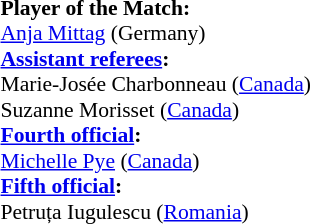<table width=50% style="font-size: 90%">
<tr>
<td><br><strong>Player of the Match:</strong>
<br><a href='#'>Anja Mittag</a> (Germany)<br><strong><a href='#'>Assistant referees</a>:</strong>
<br>Marie-Josée Charbonneau (<a href='#'>Canada</a>)
<br>Suzanne Morisset (<a href='#'>Canada</a>)
<br><strong><a href='#'>Fourth official</a>:</strong>
<br><a href='#'>Michelle Pye</a> (<a href='#'>Canada</a>)
<br><strong><a href='#'>Fifth official</a>:</strong>
<br>Petruța Iugulescu (<a href='#'>Romania</a>)</td>
</tr>
</table>
